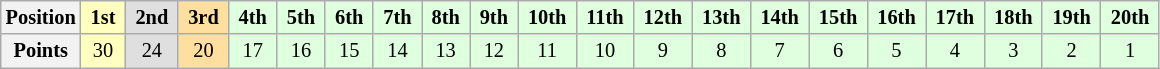<table class="wikitable" style="font-size:85%; text-align:center">
<tr>
<th>Position</th>
<td style="background:#ffffbf;"> <strong>1st</strong> </td>
<td style="background:#dfdfdf;"> <strong>2nd</strong> </td>
<td style="background:#ffdf9f;"> <strong>3rd</strong> </td>
<td style="background:#dfffdf;"> <strong>4th</strong> </td>
<td style="background:#dfffdf;"> <strong>5th</strong> </td>
<td style="background:#dfffdf;"> <strong>6th</strong> </td>
<td style="background:#dfffdf;"> <strong>7th</strong> </td>
<td style="background:#dfffdf;"> <strong>8th</strong> </td>
<td style="background:#dfffdf;"> <strong>9th</strong> </td>
<td style="background:#dfffdf;"> <strong>10th</strong> </td>
<td style="background:#dfffdf;"> <strong>11th</strong> </td>
<td style="background:#dfffdf;"> <strong>12th</strong> </td>
<td style="background:#dfffdf;"> <strong>13th</strong> </td>
<td style="background:#dfffdf;"> <strong>14th</strong> </td>
<td style="background:#dfffdf;"> <strong>15th</strong> </td>
<td style="background:#dfffdf;"> <strong>16th</strong> </td>
<td style="background:#dfffdf;"> <strong>17th</strong> </td>
<td style="background:#dfffdf;"> <strong>18th</strong> </td>
<td style="background:#dfffdf;"> <strong>19th</strong> </td>
<td style="background:#dfffdf;"> <strong>20th</strong> </td>
</tr>
<tr>
<th>Points</th>
<td style="background:#ffffbf;">30</td>
<td style="background:#dfdfdf;">24</td>
<td style="background:#ffdf9f;">20</td>
<td style="background:#dfffdf;">17</td>
<td style="background:#dfffdf;">16</td>
<td style="background:#dfffdf;">15</td>
<td style="background:#dfffdf;">14</td>
<td style="background:#dfffdf;">13</td>
<td style="background:#dfffdf;">12</td>
<td style="background:#dfffdf;">11</td>
<td style="background:#dfffdf;">10</td>
<td style="background:#dfffdf;">9</td>
<td style="background:#dfffdf;">8</td>
<td style="background:#dfffdf;">7</td>
<td style="background:#dfffdf;">6</td>
<td style="background:#dfffdf;">5</td>
<td style="background:#dfffdf;">4</td>
<td style="background:#dfffdf;">3</td>
<td style="background:#dfffdf;">2</td>
<td style="background:#dfffdf;">1</td>
</tr>
</table>
